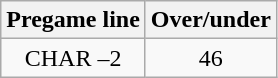<table class="wikitable">
<tr align="center">
<th style=>Pregame line</th>
<th style=>Over/under</th>
</tr>
<tr align="center">
<td>CHAR –2</td>
<td>46</td>
</tr>
</table>
